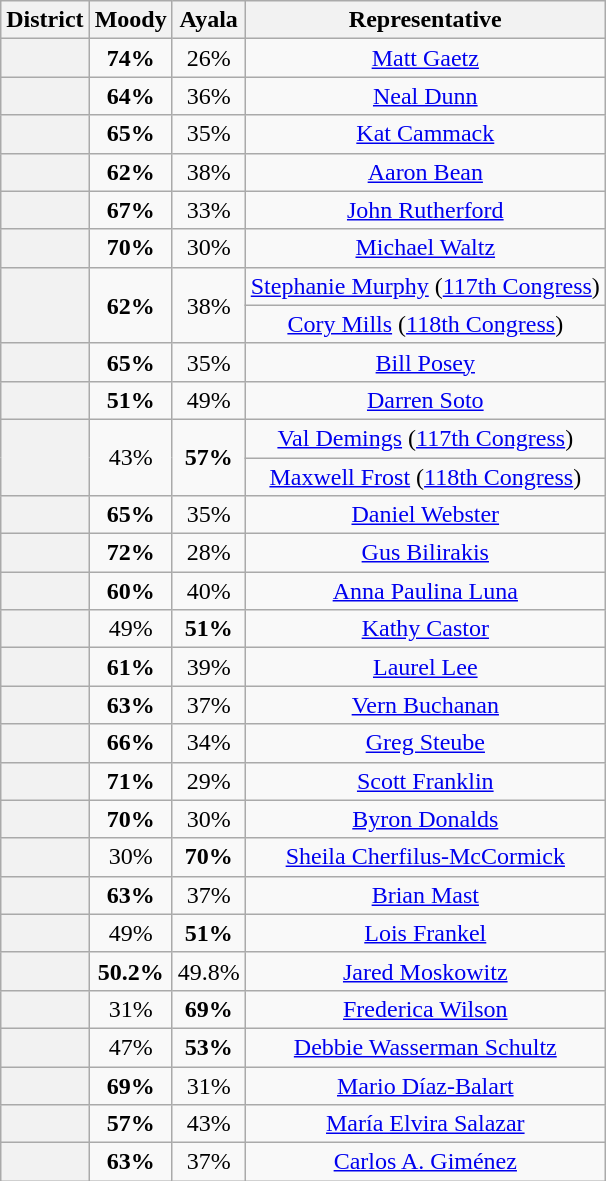<table class=wikitable>
<tr>
<th>District</th>
<th>Moody</th>
<th>Ayala</th>
<th>Representative</th>
</tr>
<tr align=center>
<th></th>
<td><strong>74%</strong></td>
<td>26%</td>
<td><a href='#'>Matt Gaetz</a></td>
</tr>
<tr align=center>
<th></th>
<td><strong>64%</strong></td>
<td>36%</td>
<td><a href='#'>Neal Dunn</a></td>
</tr>
<tr align=center>
<th></th>
<td><strong>65%</strong></td>
<td>35%</td>
<td><a href='#'>Kat Cammack</a></td>
</tr>
<tr align=center>
<th></th>
<td><strong>62%</strong></td>
<td>38%</td>
<td><a href='#'>Aaron Bean</a></td>
</tr>
<tr align=center>
<th></th>
<td><strong>67%</strong></td>
<td>33%</td>
<td><a href='#'>John Rutherford</a></td>
</tr>
<tr align=center>
<th></th>
<td><strong>70%</strong></td>
<td>30%</td>
<td><a href='#'>Michael Waltz</a></td>
</tr>
<tr align=center>
<th rowspan=2 ></th>
<td rowspan=2><strong>62%</strong></td>
<td rowspan=2>38%</td>
<td><a href='#'>Stephanie Murphy</a> (<a href='#'>117th Congress</a>)</td>
</tr>
<tr align=center>
<td><a href='#'>Cory Mills</a> (<a href='#'>118th Congress</a>)</td>
</tr>
<tr align=center>
<th></th>
<td><strong>65%</strong></td>
<td>35%</td>
<td><a href='#'>Bill Posey</a></td>
</tr>
<tr align=center>
<th></th>
<td><strong>51%</strong></td>
<td>49%</td>
<td><a href='#'>Darren Soto</a></td>
</tr>
<tr align=center>
<th rowspan=2 ></th>
<td rowspan=2>43%</td>
<td rowspan=2><strong>57%</strong></td>
<td><a href='#'>Val Demings</a> (<a href='#'>117th Congress</a>)</td>
</tr>
<tr align=center>
<td><a href='#'>Maxwell Frost</a> (<a href='#'>118th Congress</a>)</td>
</tr>
<tr align=center>
<th></th>
<td><strong>65%</strong></td>
<td>35%</td>
<td><a href='#'>Daniel Webster</a></td>
</tr>
<tr align=center>
<th></th>
<td><strong>72%</strong></td>
<td>28%</td>
<td><a href='#'>Gus Bilirakis</a></td>
</tr>
<tr align=center>
<th></th>
<td><strong>60%</strong></td>
<td>40%</td>
<td><a href='#'>Anna Paulina Luna</a></td>
</tr>
<tr align=center>
<th></th>
<td>49%</td>
<td><strong>51%</strong></td>
<td><a href='#'>Kathy Castor</a></td>
</tr>
<tr align=center>
<th></th>
<td><strong>61%</strong></td>
<td>39%</td>
<td><a href='#'>Laurel Lee</a></td>
</tr>
<tr align=center>
<th></th>
<td><strong>63%</strong></td>
<td>37%</td>
<td><a href='#'>Vern Buchanan</a></td>
</tr>
<tr align=center>
<th></th>
<td><strong>66%</strong></td>
<td>34%</td>
<td><a href='#'>Greg Steube</a></td>
</tr>
<tr align=center>
<th></th>
<td><strong>71%</strong></td>
<td>29%</td>
<td><a href='#'>Scott Franklin</a></td>
</tr>
<tr align=center>
<th></th>
<td><strong>70%</strong></td>
<td>30%</td>
<td><a href='#'>Byron Donalds</a></td>
</tr>
<tr align=center>
<th></th>
<td>30%</td>
<td><strong>70%</strong></td>
<td><a href='#'>Sheila Cherfilus-McCormick</a></td>
</tr>
<tr align=center>
<th></th>
<td><strong>63%</strong></td>
<td>37%</td>
<td><a href='#'>Brian Mast</a></td>
</tr>
<tr align=center>
<th></th>
<td>49%</td>
<td><strong>51%</strong></td>
<td><a href='#'>Lois Frankel</a></td>
</tr>
<tr align=center>
<th></th>
<td><strong>50.2%</strong></td>
<td>49.8%</td>
<td><a href='#'>Jared Moskowitz</a></td>
</tr>
<tr align=center>
<th></th>
<td>31%</td>
<td><strong>69%</strong></td>
<td><a href='#'>Frederica Wilson</a></td>
</tr>
<tr align=center>
<th></th>
<td>47%</td>
<td><strong>53%</strong></td>
<td><a href='#'>Debbie Wasserman Schultz</a></td>
</tr>
<tr align=center>
<th></th>
<td><strong>69%</strong></td>
<td>31%</td>
<td><a href='#'>Mario Díaz-Balart</a></td>
</tr>
<tr align=center>
<th></th>
<td><strong>57%</strong></td>
<td>43%</td>
<td><a href='#'>María Elvira Salazar</a></td>
</tr>
<tr align=center>
<th></th>
<td><strong>63%</strong></td>
<td>37%</td>
<td><a href='#'>Carlos A. Giménez</a></td>
</tr>
</table>
